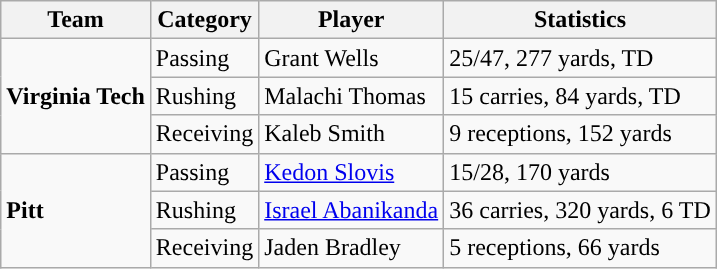<table class="wikitable" style="float: right;">
<tr>
<th>Team</th>
<th>Category</th>
<th>Player</th>
<th>Statistics</th>
</tr>
<tr>
<td rowspan=3><strong>Virginia Tech</strong></td>
<td>Passing</td>
<td>Grant Wells</td>
<td>25/47, 277 yards, TD</td>
</tr>
<tr>
<td>Rushing</td>
<td>Malachi Thomas</td>
<td>15 carries, 84 yards, TD</td>
</tr>
<tr>
<td>Receiving</td>
<td>Kaleb Smith</td>
<td>9 receptions, 152 yards</td>
</tr>
<tr>
<td rowspan=3><strong>Pitt</strong></td>
<td>Passing</td>
<td><a href='#'>Kedon Slovis</a></td>
<td>15/28, 170 yards</td>
</tr>
<tr>
<td>Rushing</td>
<td><a href='#'>Israel Abanikanda</a></td>
<td>36 carries, 320 yards, 6 TD</td>
</tr>
<tr>
<td>Receiving</td>
<td>Jaden Bradley</td>
<td>5 receptions, 66 yards</td>
</tr>
</table>
